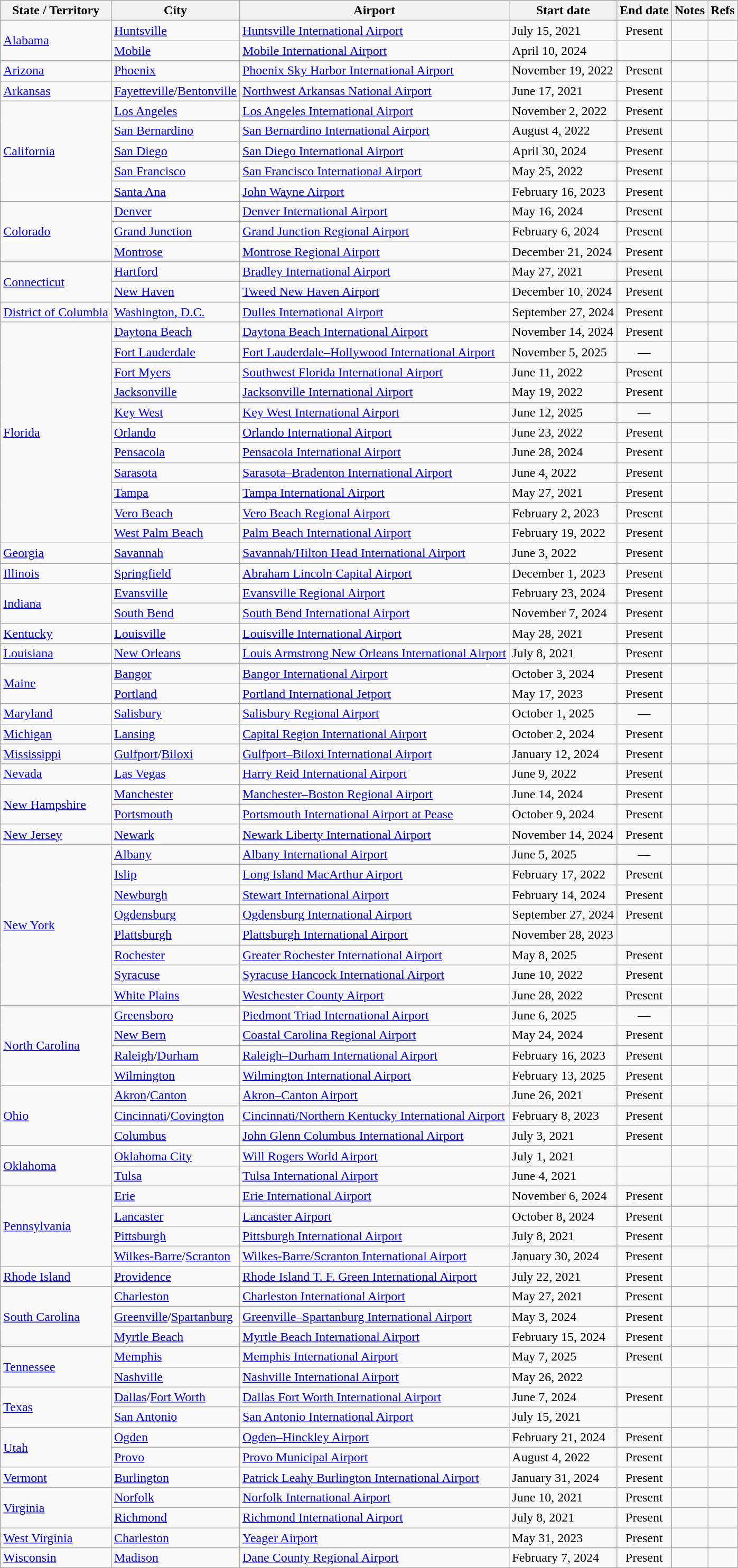<table class="sortable wikitable">
<tr>
<th>State / Territory </th>
<th>City</th>
<th>Airport</th>
<th>Start date</th>
<th>End date</th>
<th>Notes</th>
<th class="unsortable">Refs</th>
</tr>
<tr>
<td rowspan="2"><a href='#'>Alabama</a></td>
<td><a href='#'>Huntsville</a></td>
<td><a href='#'>Huntsville International Airport</a></td>
<td>July 15, 2021</td>
<td align=center>Present</td>
<td></td>
<td align=center></td>
</tr>
<tr>
<td><a href='#'>Mobile</a></td>
<td><a href='#'>Mobile International Airport</a></td>
<td>April 10, 2024</td>
<td></td>
<td></td>
<td align=center></td>
</tr>
<tr>
<td><a href='#'>Arizona</a></td>
<td><a href='#'>Phoenix</a></td>
<td><a href='#'>Phoenix Sky Harbor International Airport</a></td>
<td>November 19, 2022</td>
<td align=center>Present</td>
<td></td>
<td align=center></td>
</tr>
<tr>
<td><a href='#'>Arkansas</a></td>
<td><a href='#'>Fayetteville</a>/<a href='#'>Bentonville</a></td>
<td><a href='#'>Northwest Arkansas National Airport</a></td>
<td>June 17, 2021</td>
<td align=center>Present</td>
<td></td>
<td align=center></td>
</tr>
<tr>
<td rowspan="5"><a href='#'>California</a></td>
<td><a href='#'>Los Angeles</a></td>
<td><a href='#'>Los Angeles International Airport</a></td>
<td>November 2, 2022</td>
<td align=center>Present</td>
<td></td>
<td align=center></td>
</tr>
<tr>
<td><a href='#'>San Bernardino</a></td>
<td><a href='#'>San Bernardino International Airport</a></td>
<td>August 4, 2022</td>
<td align=center>Present</td>
<td></td>
<td align=center></td>
</tr>
<tr>
<td><a href='#'>San Diego</a></td>
<td><a href='#'>San Diego International Airport</a></td>
<td>April 30, 2024</td>
<td align=center>Present</td>
<td></td>
<td align=center></td>
</tr>
<tr>
<td><a href='#'>San Francisco</a></td>
<td><a href='#'>San Francisco International Airport</a></td>
<td>May 25, 2022</td>
<td align=center>Present</td>
<td></td>
<td align=center></td>
</tr>
<tr>
<td><a href='#'>Santa Ana</a></td>
<td><a href='#'>John Wayne Airport</a></td>
<td>February 16, 2023</td>
<td align=center>Present</td>
<td></td>
<td align=center></td>
</tr>
<tr>
<td rowspan="3"><a href='#'>Colorado</a></td>
<td><a href='#'>Denver</a></td>
<td><a href='#'>Denver International Airport</a></td>
<td>May 16, 2024</td>
<td align=center>Present</td>
<td></td>
<td align=center></td>
</tr>
<tr>
<td><a href='#'>Grand Junction</a></td>
<td><a href='#'>Grand Junction Regional Airport</a></td>
<td>February 6, 2024</td>
<td align=center>Present</td>
<td></td>
<td align=center></td>
</tr>
<tr>
<td><a href='#'>Montrose</a></td>
<td><a href='#'>Montrose Regional Airport</a></td>
<td>December 21, 2024</td>
<td align=center>Present</td>
<td></td>
<td align=center></td>
</tr>
<tr>
<td rowspan="2"><a href='#'>Connecticut</a></td>
<td><a href='#'>Hartford</a></td>
<td><a href='#'>Bradley International Airport</a></td>
<td>May 27, 2021</td>
<td align=center>Present</td>
<td></td>
<td align=center></td>
</tr>
<tr>
<td><a href='#'>New Haven</a></td>
<td><a href='#'>Tweed New Haven Airport</a></td>
<td>December 10, 2024</td>
<td align=center>Present</td>
<td></td>
<td align=center></td>
</tr>
<tr>
<td><a href='#'>District of Columbia</a></td>
<td><a href='#'>Washington, D.C.</a></td>
<td><a href='#'>Dulles International Airport</a></td>
<td>September 27, 2024</td>
<td align=center>Present</td>
<td></td>
<td align=center></td>
</tr>
<tr>
<td rowspan="11"><a href='#'>Florida</a></td>
<td><a href='#'>Daytona Beach</a></td>
<td><a href='#'>Daytona Beach International Airport</a></td>
<td>November 14, 2024</td>
<td align=center>Present</td>
<td></td>
<td align=center></td>
</tr>
<tr>
<td><a href='#'>Fort Lauderdale</a></td>
<td><a href='#'>Fort Lauderdale–Hollywood International Airport</a></td>
<td>November 5, 2025</td>
<td align=center>—</td>
<td></td>
<td align=center></td>
</tr>
<tr>
<td><a href='#'>Fort Myers</a></td>
<td><a href='#'>Southwest Florida International Airport</a></td>
<td>June 11, 2022</td>
<td align=center>Present</td>
<td></td>
<td align=center></td>
</tr>
<tr>
<td><a href='#'>Jacksonville</a></td>
<td><a href='#'>Jacksonville International Airport</a></td>
<td>May 19, 2022</td>
<td align=center>Present</td>
<td></td>
<td align=center></td>
</tr>
<tr>
<td><a href='#'>Key West</a></td>
<td><a href='#'>Key West International Airport</a></td>
<td>June 12, 2025</td>
<td align=center>—</td>
<td></td>
<td align=center></td>
</tr>
<tr>
<td><a href='#'>Orlando</a></td>
<td><a href='#'>Orlando International Airport</a></td>
<td>June 23, 2022</td>
<td align=center>Present</td>
<td></td>
<td align=center></td>
</tr>
<tr>
<td><a href='#'>Pensacola</a></td>
<td><a href='#'>Pensacola International Airport</a></td>
<td>June 28, 2024</td>
<td align=center>Present</td>
<td></td>
<td align=center></td>
</tr>
<tr>
<td><a href='#'>Sarasota</a></td>
<td><a href='#'>Sarasota–Bradenton International Airport</a></td>
<td>June 4, 2022</td>
<td align=center>Present</td>
<td></td>
<td align=center></td>
</tr>
<tr>
<td><a href='#'>Tampa</a></td>
<td><a href='#'>Tampa International Airport</a></td>
<td>May 27, 2021</td>
<td align=center>Present</td>
<td></td>
<td align=center></td>
</tr>
<tr>
<td><a href='#'>Vero Beach</a></td>
<td><a href='#'>Vero Beach Regional Airport</a></td>
<td>February 2, 2023</td>
<td align=center>Present</td>
<td></td>
<td align=center></td>
</tr>
<tr>
<td><a href='#'>West Palm Beach</a></td>
<td><a href='#'>Palm Beach International Airport</a></td>
<td>February 19, 2022</td>
<td align=center>Present</td>
<td></td>
<td align=center></td>
</tr>
<tr>
<td><a href='#'>Georgia</a></td>
<td><a href='#'>Savannah</a></td>
<td><a href='#'>Savannah/Hilton Head International Airport</a></td>
<td>June 3, 2022</td>
<td align=center>Present</td>
<td></td>
<td align=center></td>
</tr>
<tr>
<td><a href='#'>Illinois</a></td>
<td><a href='#'>Springfield</a></td>
<td><a href='#'>Abraham Lincoln Capital Airport</a></td>
<td>December 1, 2023</td>
<td align=center>Present</td>
<td></td>
<td align=center></td>
</tr>
<tr>
<td rowspan="2"><a href='#'>Indiana</a></td>
<td><a href='#'>Evansville</a></td>
<td><a href='#'>Evansville Regional Airport</a></td>
<td>February 23, 2024</td>
<td align=center>Present</td>
<td></td>
<td align=center></td>
</tr>
<tr>
<td><a href='#'>South Bend</a></td>
<td><a href='#'>South Bend International Airport</a></td>
<td>November 7, 2024</td>
<td align=center>Present</td>
<td></td>
<td align=center></td>
</tr>
<tr>
<td><a href='#'>Kentucky</a></td>
<td><a href='#'>Louisville</a></td>
<td><a href='#'>Louisville International Airport</a></td>
<td>May 28, 2021</td>
<td align=center>Present</td>
<td></td>
<td align=center></td>
</tr>
<tr>
<td><a href='#'>Louisiana</a></td>
<td><a href='#'>New Orleans</a></td>
<td><a href='#'>Louis Armstrong New Orleans International Airport</a></td>
<td>July 8, 2021</td>
<td align=center>Present</td>
<td></td>
<td align=center></td>
</tr>
<tr>
<td rowspan="2"><a href='#'>Maine</a></td>
<td><a href='#'>Bangor</a></td>
<td><a href='#'>Bangor International Airport</a></td>
<td>October 3, 2024</td>
<td align=center>Present</td>
<td></td>
<td align=center></td>
</tr>
<tr>
<td><a href='#'>Portland</a></td>
<td><a href='#'>Portland International Jetport</a></td>
<td>May 17, 2023</td>
<td align=center>Present</td>
<td></td>
<td align=center></td>
</tr>
<tr>
<td><a href='#'>Maryland</a></td>
<td><a href='#'>Salisbury</a></td>
<td><a href='#'>Salisbury Regional Airport</a></td>
<td>October 1, 2025</td>
<td align=center>—</td>
<td></td>
<td align=center></td>
</tr>
<tr>
<td><a href='#'>Michigan</a></td>
<td><a href='#'>Lansing</a></td>
<td><a href='#'>Capital Region International Airport</a></td>
<td>October 2, 2024</td>
<td align=center>Present</td>
<td></td>
<td align=center></td>
</tr>
<tr>
<td><a href='#'>Mississippi</a></td>
<td><a href='#'>Gulfport</a>/<a href='#'>Biloxi</a></td>
<td><a href='#'>Gulfport–Biloxi International Airport</a></td>
<td>January 12, 2024</td>
<td align=center>Present</td>
<td></td>
<td align=center></td>
</tr>
<tr>
<td><a href='#'>Nevada</a></td>
<td><a href='#'>Las Vegas</a></td>
<td><a href='#'>Harry Reid International Airport</a></td>
<td>June 9, 2022</td>
<td align=center>Present</td>
<td></td>
<td align=center></td>
</tr>
<tr>
<td rowspan=2><a href='#'>New Hampshire</a></td>
<td><a href='#'>Manchester</a></td>
<td><a href='#'>Manchester–Boston Regional Airport</a></td>
<td>June 14, 2024</td>
<td align=center>Present</td>
<td></td>
<td align=center></td>
</tr>
<tr>
<td><a href='#'>Portsmouth</a></td>
<td><a href='#'>Portsmouth International Airport at Pease</a></td>
<td>October 9, 2024</td>
<td align=center>Present</td>
<td></td>
<td align=center></td>
</tr>
<tr>
<td><a href='#'>New Jersey</a></td>
<td><a href='#'>Newark</a></td>
<td><a href='#'>Newark Liberty International Airport</a></td>
<td>November 14, 2024</td>
<td align=center>Present</td>
<td></td>
<td align=center></td>
</tr>
<tr>
<td rowspan="8"><a href='#'>New York</a></td>
<td><a href='#'>Albany</a></td>
<td><a href='#'>Albany International Airport</a></td>
<td>June 5, 2025</td>
<td align=center>—</td>
<td></td>
<td align=center></td>
</tr>
<tr>
<td><a href='#'>Islip</a></td>
<td><a href='#'>Long Island MacArthur Airport</a></td>
<td>February 17, 2022</td>
<td align=center>Present</td>
<td></td>
<td align=center></td>
</tr>
<tr>
<td><a href='#'>Newburgh</a></td>
<td><a href='#'>Stewart International Airport</a></td>
<td>February 14, 2024</td>
<td align=center>Present</td>
<td></td>
<td align=center></td>
</tr>
<tr>
<td><a href='#'>Ogdensburg</a></td>
<td><a href='#'>Ogdensburg International Airport</a></td>
<td>September 27, 2024</td>
<td align=center>Present</td>
<td></td>
<td align=center></td>
</tr>
<tr>
<td><a href='#'>Plattsburgh</a></td>
<td><a href='#'>Plattsburgh International Airport</a></td>
<td>November 28, 2023</td>
<td></td>
<td></td>
<td align=center></td>
</tr>
<tr>
<td><a href='#'>Rochester</a></td>
<td><a href='#'>Greater Rochester International Airport</a></td>
<td>May 8, 2025</td>
<td align=center>Present</td>
<td></td>
<td align=center></td>
</tr>
<tr>
<td><a href='#'>Syracuse</a></td>
<td><a href='#'>Syracuse Hancock International Airport</a></td>
<td>June 10, 2022</td>
<td align=center>Present</td>
<td></td>
<td align=center></td>
</tr>
<tr>
<td><a href='#'>White Plains</a></td>
<td><a href='#'>Westchester County Airport</a></td>
<td>June 28, 2022</td>
<td align=center>Present</td>
<td></td>
<td align=center></td>
</tr>
<tr>
<td rowspan="4"><a href='#'>North Carolina</a></td>
<td><a href='#'>Greensboro</a></td>
<td><a href='#'>Piedmont Triad International Airport</a></td>
<td>June 6, 2025</td>
<td align=center>—</td>
<td></td>
<td align=center></td>
</tr>
<tr>
<td><a href='#'>New Bern</a></td>
<td><a href='#'>Coastal Carolina Regional Airport</a></td>
<td>May 24, 2024</td>
<td align=center>Present</td>
<td></td>
<td align=center></td>
</tr>
<tr>
<td><a href='#'>Raleigh</a>/<a href='#'>Durham</a></td>
<td><a href='#'>Raleigh–Durham International Airport</a></td>
<td>February 16, 2023</td>
<td align=center>Present</td>
<td></td>
<td align=center></td>
</tr>
<tr>
<td><a href='#'>Wilmington</a></td>
<td><a href='#'>Wilmington International Airport</a></td>
<td>February 13, 2025</td>
<td align=center>Present</td>
<td></td>
<td align=center></td>
</tr>
<tr>
<td rowspan="3"><a href='#'>Ohio</a></td>
<td><a href='#'>Akron</a>/<a href='#'>Canton</a></td>
<td><a href='#'>Akron–Canton Airport</a></td>
<td>June 26, 2021</td>
<td align=center>Present</td>
<td></td>
<td align=center></td>
</tr>
<tr>
<td><a href='#'>Cincinnati</a>/<a href='#'>Covington</a></td>
<td><a href='#'>Cincinnati/Northern Kentucky International Airport</a></td>
<td>February 8, 2023</td>
<td align=center>Present</td>
<td></td>
<td align=center></td>
</tr>
<tr>
<td><a href='#'>Columbus</a></td>
<td><a href='#'>John Glenn Columbus International Airport</a></td>
<td>July 3, 2021</td>
<td align=center>Present</td>
<td></td>
<td align=center></td>
</tr>
<tr>
<td rowspan="2"><a href='#'>Oklahoma</a></td>
<td><a href='#'>Oklahoma City</a></td>
<td><a href='#'>Will Rogers World Airport</a></td>
<td>July 1, 2021</td>
<td></td>
<td></td>
<td align=center></td>
</tr>
<tr>
<td><a href='#'>Tulsa</a></td>
<td><a href='#'>Tulsa International Airport</a></td>
<td>June 4, 2021</td>
<td></td>
<td></td>
<td align=center></td>
</tr>
<tr>
<td rowspan="4"><a href='#'>Pennsylvania</a></td>
<td><a href='#'>Erie</a></td>
<td><a href='#'>Erie International Airport</a></td>
<td>November 6, 2024</td>
<td align=center>Present</td>
<td></td>
<td align=center></td>
</tr>
<tr>
<td><a href='#'>Lancaster</a></td>
<td><a href='#'>Lancaster Airport</a></td>
<td>October 8, 2024</td>
<td align=center>Present</td>
<td></td>
<td align=center></td>
</tr>
<tr>
<td><a href='#'>Pittsburgh</a></td>
<td><a href='#'>Pittsburgh International Airport</a></td>
<td>July 8, 2021</td>
<td align=center>Present</td>
<td></td>
<td align=center></td>
</tr>
<tr>
<td><a href='#'>Wilkes-Barre</a>/<a href='#'>Scranton</a></td>
<td><a href='#'>Wilkes-Barre/Scranton International Airport</a></td>
<td>January 30, 2024</td>
<td align=center>Present</td>
<td></td>
<td align=center></td>
</tr>
<tr>
<td><a href='#'>Rhode Island</a></td>
<td><a href='#'>Providence</a></td>
<td><a href='#'>Rhode Island T. F. Green International Airport</a></td>
<td>July 22, 2021</td>
<td align=center>Present</td>
<td></td>
<td align=center></td>
</tr>
<tr>
<td rowspan="3"><a href='#'>South Carolina</a></td>
<td><a href='#'>Charleston</a></td>
<td><a href='#'>Charleston International Airport</a></td>
<td>May 27, 2021</td>
<td align=center>Present</td>
<td></td>
<td align=center></td>
</tr>
<tr>
<td><a href='#'>Greenville</a>/<a href='#'>Spartanburg</a></td>
<td><a href='#'>Greenville–Spartanburg International Airport</a></td>
<td>May 3, 2024</td>
<td align=center>Present</td>
<td></td>
<td align=center></td>
</tr>
<tr>
<td><a href='#'>Myrtle Beach</a></td>
<td><a href='#'>Myrtle Beach International Airport</a></td>
<td>February 15, 2024</td>
<td align=center>Present</td>
<td></td>
<td align=center></td>
</tr>
<tr>
<td rowspan="2"><a href='#'>Tennessee</a></td>
<td><a href='#'>Memphis</a></td>
<td><a href='#'>Memphis International Airport</a></td>
<td>May 7, 2025</td>
<td align=center>Present</td>
<td></td>
<td align=center></td>
</tr>
<tr>
<td><a href='#'>Nashville</a></td>
<td><a href='#'>Nashville International Airport</a></td>
<td>May 26, 2022</td>
<td></td>
<td></td>
<td align=center></td>
</tr>
<tr>
<td rowspan="2"><a href='#'>Texas</a></td>
<td><a href='#'>Dallas</a>/<a href='#'>Fort Worth</a></td>
<td><a href='#'>Dallas Fort Worth International Airport</a></td>
<td>June 7, 2024</td>
<td align=center>Present</td>
<td></td>
<td align=center></td>
</tr>
<tr>
<td><a href='#'>San Antonio</a></td>
<td><a href='#'>San Antonio International Airport</a></td>
<td>July 15, 2021</td>
<td></td>
<td></td>
<td align=center></td>
</tr>
<tr>
<td rowspan="2"><a href='#'>Utah</a></td>
<td><a href='#'>Ogden</a></td>
<td><a href='#'>Ogden–Hinckley Airport</a></td>
<td>February 21, 2024</td>
<td align=center>Present</td>
<td></td>
<td align=center></td>
</tr>
<tr>
<td><a href='#'>Provo</a></td>
<td><a href='#'>Provo Municipal Airport</a></td>
<td>August 4, 2022</td>
<td align=center>Present</td>
<td></td>
<td align=center></td>
</tr>
<tr>
<td><a href='#'>Vermont</a></td>
<td><a href='#'>Burlington</a></td>
<td><a href='#'>Patrick Leahy Burlington International Airport</a></td>
<td>January 31, 2024</td>
<td align=center>Present</td>
<td></td>
<td align=center></td>
</tr>
<tr>
<td rowspan="2"><a href='#'>Virginia</a></td>
<td><a href='#'>Norfolk</a></td>
<td><a href='#'>Norfolk International Airport</a></td>
<td>June 10, 2021</td>
<td align=center>Present</td>
<td></td>
<td align=center></td>
</tr>
<tr>
<td><a href='#'>Richmond</a></td>
<td><a href='#'>Richmond International Airport</a></td>
<td>July 8, 2021</td>
<td align=center>Present</td>
<td></td>
<td align=center></td>
</tr>
<tr>
<td><a href='#'>West Virginia</a></td>
<td><a href='#'>Charleston</a></td>
<td><a href='#'>Yeager Airport</a></td>
<td>May 31, 2023</td>
<td align=center>Present</td>
<td></td>
<td align=center></td>
</tr>
<tr>
<td><a href='#'>Wisconsin</a></td>
<td><a href='#'>Madison</a></td>
<td><a href='#'>Dane County Regional Airport</a></td>
<td>February 7, 2024</td>
<td align=center>Present</td>
<td></td>
<td align=center></td>
</tr>
</table>
